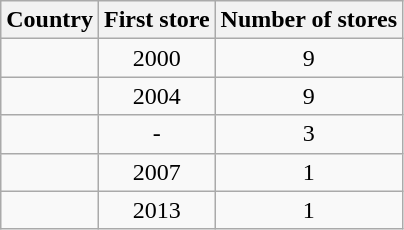<table class="wikitable sortable">
<tr>
<th>Country</th>
<th>First store</th>
<th>Number of stores</th>
</tr>
<tr>
<td></td>
<td align=center>2000</td>
<td align=center>9</td>
</tr>
<tr>
<td></td>
<td align=center>2004</td>
<td align="center">9</td>
</tr>
<tr>
<td></td>
<td align=center>-</td>
<td align=center>3</td>
</tr>
<tr>
<td></td>
<td align=center>2007</td>
<td align=center>1</td>
</tr>
<tr>
<td></td>
<td align=center>2013</td>
<td align=center>1</td>
</tr>
</table>
